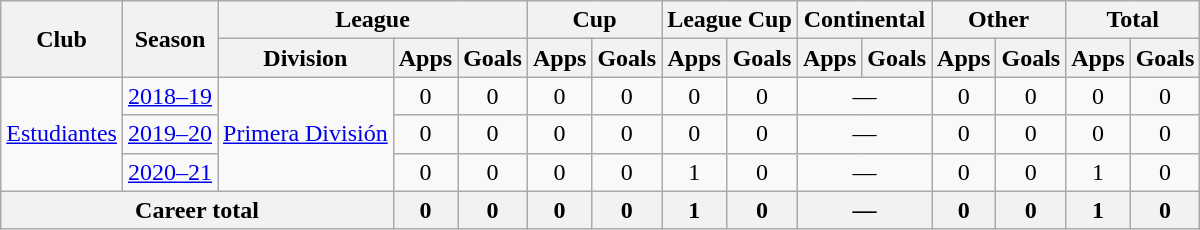<table class="wikitable" style="text-align:center">
<tr>
<th rowspan="2">Club</th>
<th rowspan="2">Season</th>
<th colspan="3">League</th>
<th colspan="2">Cup</th>
<th colspan="2">League Cup</th>
<th colspan="2">Continental</th>
<th colspan="2">Other</th>
<th colspan="2">Total</th>
</tr>
<tr>
<th>Division</th>
<th>Apps</th>
<th>Goals</th>
<th>Apps</th>
<th>Goals</th>
<th>Apps</th>
<th>Goals</th>
<th>Apps</th>
<th>Goals</th>
<th>Apps</th>
<th>Goals</th>
<th>Apps</th>
<th>Goals</th>
</tr>
<tr>
<td rowspan="3"><a href='#'>Estudiantes</a></td>
<td><a href='#'>2018–19</a></td>
<td rowspan="3"><a href='#'>Primera División</a></td>
<td>0</td>
<td>0</td>
<td>0</td>
<td>0</td>
<td>0</td>
<td>0</td>
<td colspan="2">—</td>
<td>0</td>
<td>0</td>
<td>0</td>
<td>0</td>
</tr>
<tr>
<td><a href='#'>2019–20</a></td>
<td>0</td>
<td>0</td>
<td>0</td>
<td>0</td>
<td>0</td>
<td>0</td>
<td colspan="2">—</td>
<td>0</td>
<td>0</td>
<td>0</td>
<td>0</td>
</tr>
<tr>
<td><a href='#'>2020–21</a></td>
<td>0</td>
<td>0</td>
<td>0</td>
<td>0</td>
<td>1</td>
<td>0</td>
<td colspan="2">—</td>
<td>0</td>
<td>0</td>
<td>1</td>
<td>0</td>
</tr>
<tr>
<th colspan="3">Career total</th>
<th>0</th>
<th>0</th>
<th>0</th>
<th>0</th>
<th>1</th>
<th>0</th>
<th colspan="2">—</th>
<th>0</th>
<th>0</th>
<th>1</th>
<th>0</th>
</tr>
</table>
